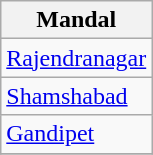<table class="wikitable sortable static-row-numbers static-row-header-hash">
<tr>
<th>Mandal</th>
</tr>
<tr>
<td><a href='#'>Rajendranagar</a></td>
</tr>
<tr>
<td><a href='#'>Shamshabad</a></td>
</tr>
<tr>
<td><a href='#'>Gandipet</a></td>
</tr>
<tr>
</tr>
</table>
